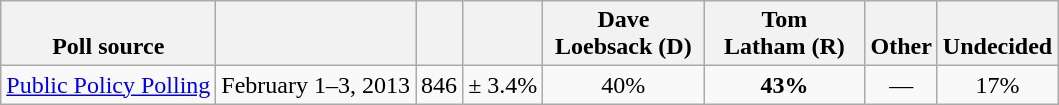<table class="wikitable" style="text-align:center">
<tr valign= bottom>
<th>Poll source</th>
<th></th>
<th></th>
<th></th>
<th style="width:100px;">Dave<br>Loebsack (D)</th>
<th style="width:100px;">Tom<br>Latham (R)</th>
<th>Other</th>
<th>Undecided</th>
</tr>
<tr>
<td align=left><a href='#'>Public Policy Polling</a></td>
<td>February 1–3, 2013</td>
<td>846</td>
<td>± 3.4%</td>
<td>40%</td>
<td><strong>43%</strong></td>
<td>—</td>
<td>17%</td>
</tr>
</table>
